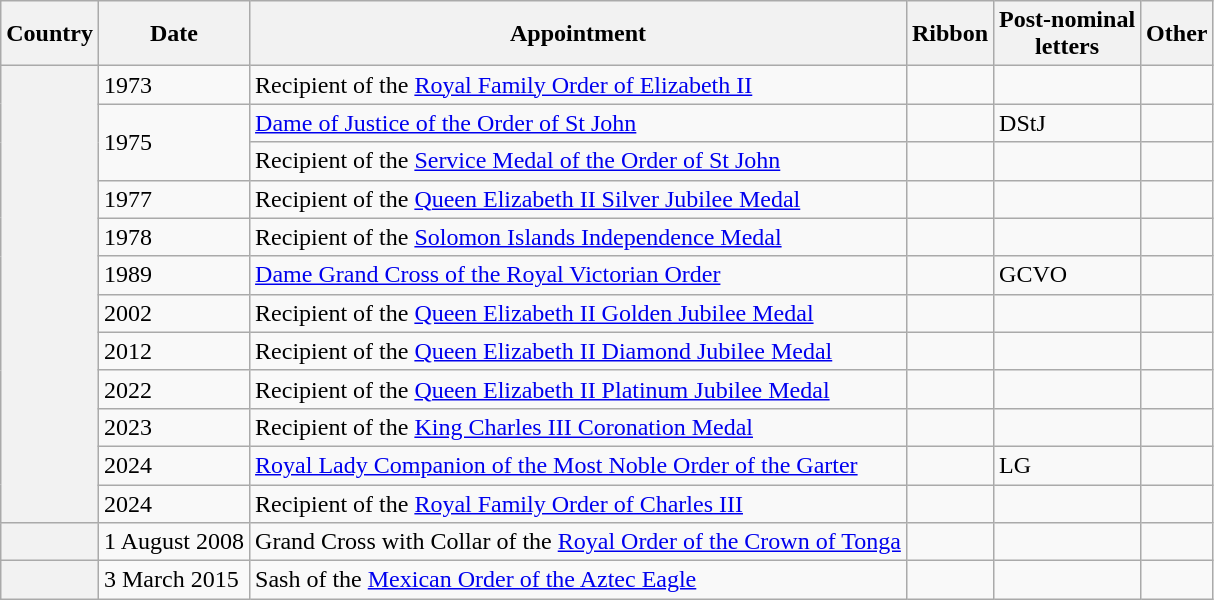<table class="wikitable plainrowheaders">
<tr>
<th>Country</th>
<th>Date</th>
<th>Appointment</th>
<th>Ribbon</th>
<th>Post-nominal<br>letters</th>
<th>Other</th>
</tr>
<tr>
<th rowspan="12"></th>
<td>1973</td>
<td>Recipient of the <a href='#'>Royal Family Order of Elizabeth II</a></td>
<td></td>
<td></td>
<td></td>
</tr>
<tr>
<td rowspan="2">1975</td>
<td><a href='#'>Dame of Justice of the Order of St John</a></td>
<td></td>
<td>DStJ</td>
<td></td>
</tr>
<tr>
<td>Recipient of the <a href='#'>Service Medal of the Order of St John</a></td>
<td></td>
<td></td>
<td></td>
</tr>
<tr>
<td>1977</td>
<td>Recipient of the <a href='#'>Queen Elizabeth II Silver Jubilee Medal</a></td>
<td></td>
<td></td>
<td></td>
</tr>
<tr>
<td>1978</td>
<td>Recipient of the <a href='#'>Solomon Islands Independence Medal</a></td>
<td></td>
<td></td>
<td></td>
</tr>
<tr>
<td>1989</td>
<td><a href='#'>Dame Grand Cross of the Royal Victorian Order</a></td>
<td></td>
<td>GCVO</td>
<td></td>
</tr>
<tr>
<td>2002</td>
<td>Recipient of the <a href='#'>Queen Elizabeth II Golden Jubilee Medal</a></td>
<td></td>
<td></td>
<td></td>
</tr>
<tr>
<td>2012</td>
<td>Recipient of the <a href='#'>Queen Elizabeth II Diamond Jubilee Medal</a></td>
<td></td>
<td></td>
<td></td>
</tr>
<tr>
<td>2022</td>
<td>Recipient of the <a href='#'>Queen Elizabeth II Platinum Jubilee Medal</a></td>
<td></td>
<td></td>
<td></td>
</tr>
<tr>
<td>2023</td>
<td>Recipient of the <a href='#'>King Charles III Coronation Medal</a></td>
<td></td>
<td></td>
<td></td>
</tr>
<tr>
<td>2024</td>
<td><a href='#'>Royal Lady Companion of the Most Noble Order of the Garter</a></td>
<td></td>
<td>LG</td>
<td></td>
</tr>
<tr>
<td>2024</td>
<td>Recipient of the <a href='#'>Royal Family Order of Charles III</a></td>
<td></td>
<td></td>
<td></td>
</tr>
<tr>
<th></th>
<td>1 August 2008</td>
<td>Grand Cross with Collar of the <a href='#'>Royal Order of the Crown of Tonga</a></td>
<td></td>
<td></td>
<td></td>
</tr>
<tr>
<th></th>
<td>3 March 2015</td>
<td>Sash of the <a href='#'>Mexican Order of the Aztec Eagle</a></td>
<td></td>
<td></td>
<td></td>
</tr>
</table>
